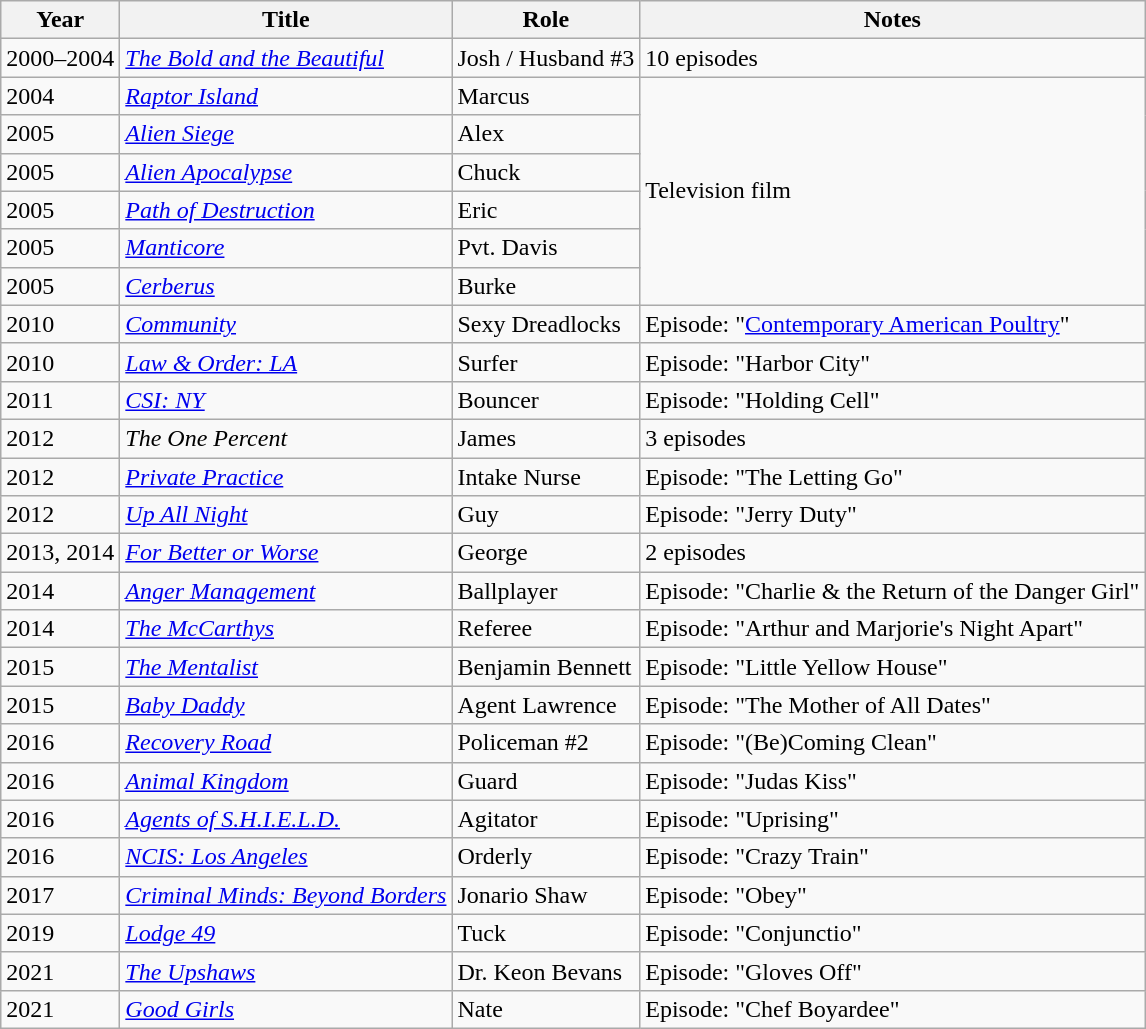<table class="wikitable sortable">
<tr>
<th>Year</th>
<th>Title</th>
<th>Role</th>
<th>Notes</th>
</tr>
<tr>
<td>2000–2004</td>
<td><em><a href='#'>The Bold and the Beautiful</a></em></td>
<td>Josh / Husband #3</td>
<td>10 episodes</td>
</tr>
<tr>
<td>2004</td>
<td><em><a href='#'>Raptor Island</a></em></td>
<td>Marcus</td>
<td rowspan="6">Television film</td>
</tr>
<tr>
<td>2005</td>
<td><em><a href='#'>Alien Siege</a></em></td>
<td>Alex</td>
</tr>
<tr>
<td>2005</td>
<td><em><a href='#'>Alien Apocalypse</a></em></td>
<td>Chuck</td>
</tr>
<tr>
<td>2005</td>
<td><a href='#'><em>Path of Destruction</em></a></td>
<td>Eric</td>
</tr>
<tr>
<td>2005</td>
<td><a href='#'><em>Manticore</em></a></td>
<td>Pvt. Davis</td>
</tr>
<tr>
<td>2005</td>
<td><a href='#'><em>Cerberus</em></a></td>
<td>Burke</td>
</tr>
<tr>
<td>2010</td>
<td><a href='#'><em>Community</em></a></td>
<td>Sexy Dreadlocks</td>
<td>Episode: "<a href='#'>Contemporary American Poultry</a>"</td>
</tr>
<tr>
<td>2010</td>
<td><em><a href='#'>Law & Order: LA</a></em></td>
<td>Surfer</td>
<td>Episode: "Harbor City"</td>
</tr>
<tr>
<td>2011</td>
<td><em><a href='#'>CSI: NY</a></em></td>
<td>Bouncer</td>
<td>Episode: "Holding Cell"</td>
</tr>
<tr>
<td>2012</td>
<td><em>The One Percent</em></td>
<td>James</td>
<td>3 episodes</td>
</tr>
<tr>
<td>2012</td>
<td><a href='#'><em>Private Practice</em></a></td>
<td>Intake Nurse</td>
<td>Episode: "The Letting Go"</td>
</tr>
<tr>
<td>2012</td>
<td><a href='#'><em>Up All Night</em></a></td>
<td>Guy</td>
<td>Episode: "Jerry Duty"</td>
</tr>
<tr>
<td>2013, 2014</td>
<td><a href='#'><em>For Better or Worse</em></a></td>
<td>George</td>
<td>2 episodes</td>
</tr>
<tr>
<td>2014</td>
<td><a href='#'><em>Anger Management</em></a></td>
<td>Ballplayer</td>
<td>Episode: "Charlie & the Return of the Danger Girl"</td>
</tr>
<tr>
<td>2014</td>
<td><em><a href='#'>The McCarthys</a></em></td>
<td>Referee</td>
<td>Episode: "Arthur and Marjorie's Night Apart"</td>
</tr>
<tr>
<td>2015</td>
<td><em><a href='#'>The Mentalist</a></em></td>
<td>Benjamin Bennett</td>
<td>Episode: "Little Yellow House"</td>
</tr>
<tr>
<td>2015</td>
<td><em><a href='#'>Baby Daddy</a></em></td>
<td>Agent Lawrence</td>
<td>Episode: "The Mother of All Dates"</td>
</tr>
<tr>
<td>2016</td>
<td><a href='#'><em>Recovery Road</em></a></td>
<td>Policeman #2</td>
<td>Episode: "(Be)Coming Clean"</td>
</tr>
<tr>
<td>2016</td>
<td><a href='#'><em>Animal Kingdom</em></a></td>
<td>Guard</td>
<td>Episode: "Judas Kiss"</td>
</tr>
<tr>
<td>2016</td>
<td><em><a href='#'>Agents of S.H.I.E.L.D.</a></em></td>
<td>Agitator</td>
<td>Episode: "Uprising"</td>
</tr>
<tr>
<td>2016</td>
<td><em><a href='#'>NCIS: Los Angeles</a></em></td>
<td>Orderly</td>
<td>Episode: "Crazy Train"</td>
</tr>
<tr>
<td>2017</td>
<td><em><a href='#'>Criminal Minds: Beyond Borders</a></em></td>
<td>Jonario Shaw</td>
<td>Episode: "Obey"</td>
</tr>
<tr>
<td>2019</td>
<td><em><a href='#'>Lodge 49</a></em></td>
<td>Tuck</td>
<td>Episode: "Conjunctio"</td>
</tr>
<tr>
<td>2021</td>
<td><em><a href='#'>The Upshaws</a></em></td>
<td>Dr. Keon Bevans</td>
<td>Episode: "Gloves Off"</td>
</tr>
<tr>
<td>2021</td>
<td><a href='#'><em>Good Girls</em></a></td>
<td>Nate</td>
<td>Episode: "Chef Boyardee"</td>
</tr>
</table>
